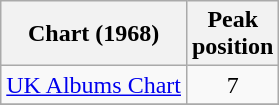<table class="wikitable">
<tr>
<th align="left">Chart (1968)</th>
<th align="left">Peak<br>position</th>
</tr>
<tr>
<td align="left"><a href='#'>UK Albums Chart</a></td>
<td align="center">7</td>
</tr>
<tr>
</tr>
</table>
